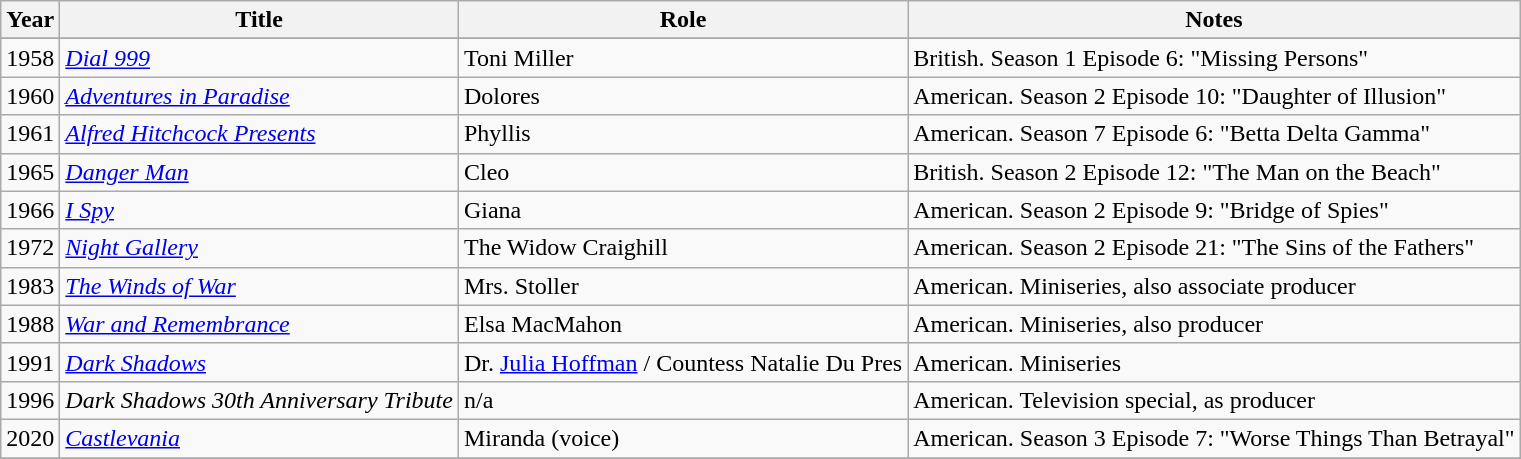<table class="wikitable sortable">
<tr>
<th>Year</th>
<th>Title</th>
<th>Role</th>
<th>Notes</th>
</tr>
<tr>
</tr>
<tr>
<td>1958</td>
<td><em><a href='#'>Dial 999</a></em></td>
<td>Toni Miller</td>
<td>British. Season 1 Episode 6: "Missing Persons"</td>
</tr>
<tr>
<td>1960</td>
<td><em><a href='#'>Adventures in Paradise</a></em></td>
<td>Dolores</td>
<td>American. Season 2 Episode 10: "Daughter of Illusion"</td>
</tr>
<tr>
<td>1961</td>
<td><em><a href='#'>Alfred Hitchcock Presents</a></em></td>
<td>Phyllis</td>
<td>American. Season 7 Episode 6: "Betta Delta Gamma"</td>
</tr>
<tr>
<td>1965</td>
<td><em><a href='#'>Danger Man</a></em></td>
<td>Cleo</td>
<td>British. Season 2 Episode 12: "The Man on the Beach"</td>
</tr>
<tr>
<td>1966</td>
<td><em><a href='#'>I Spy</a></em></td>
<td>Giana</td>
<td>American. Season 2 Episode 9: "Bridge of Spies"</td>
</tr>
<tr>
<td>1972</td>
<td><em><a href='#'>Night Gallery</a></em></td>
<td>The Widow Craighill</td>
<td>American. Season 2 Episode 21: "The Sins of the Fathers"</td>
</tr>
<tr>
<td>1983</td>
<td><em><a href='#'>The Winds of War</a></em></td>
<td>Mrs. Stoller</td>
<td>American. Miniseries, also associate producer</td>
</tr>
<tr>
<td>1988</td>
<td><em><a href='#'>War and Remembrance</a></em></td>
<td>Elsa MacMahon</td>
<td>American. Miniseries, also producer</td>
</tr>
<tr>
<td>1991</td>
<td><em><a href='#'>Dark Shadows</a></em></td>
<td>Dr. <a href='#'>Julia Hoffman</a> / Countess Natalie Du Pres</td>
<td>American. Miniseries</td>
</tr>
<tr>
<td>1996</td>
<td><em>Dark Shadows 30th Anniversary Tribute</em></td>
<td>n/a</td>
<td>American. Television special, as producer</td>
</tr>
<tr>
<td>2020</td>
<td><em><a href='#'>Castlevania</a></em></td>
<td>Miranda (voice)</td>
<td>American. Season 3 Episode 7: "Worse Things Than Betrayal"</td>
</tr>
<tr>
</tr>
</table>
